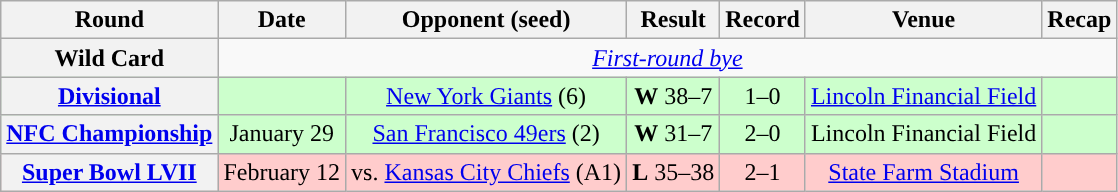<table class="wikitable" style="text-align:center">
<tr>
<th>Round</th>
<th>Date</th>
<th>Opponent (seed)</th>
<th>Result</th>
<th>Record</th>
<th>Venue</th>
<th>Recap</th>
</tr>
<tr>
<th>Wild Card</th>
<td colspan="6"><em><a href='#'>First-round bye</a></em></td>
</tr>
<tr style="background:#cfc">
<th><a href='#'>Divisional</a></th>
<td></td>
<td><a href='#'>New York Giants</a> (6)</td>
<td><strong>W</strong> 38–7</td>
<td>1–0</td>
<td><a href='#'>Lincoln Financial Field</a></td>
<td></td>
</tr>
<tr style="background:#cfc">
<th><a href='#'>NFC Championship</a></th>
<td>January 29</td>
<td><a href='#'>San Francisco 49ers</a> (2)</td>
<td><strong>W</strong> 31–7</td>
<td>2–0</td>
<td>Lincoln Financial Field</td>
<td></td>
</tr>
<tr style="background:#fcc">
<th><a href='#'>Super Bowl LVII</a></th>
<td>February 12</td>
<td>vs. <a href='#'>Kansas City Chiefs</a> (A1)</td>
<td><strong>L</strong> 35–38</td>
<td>2–1</td>
<td><a href='#'>State Farm Stadium</a></td>
<td></td>
</tr>
</table>
